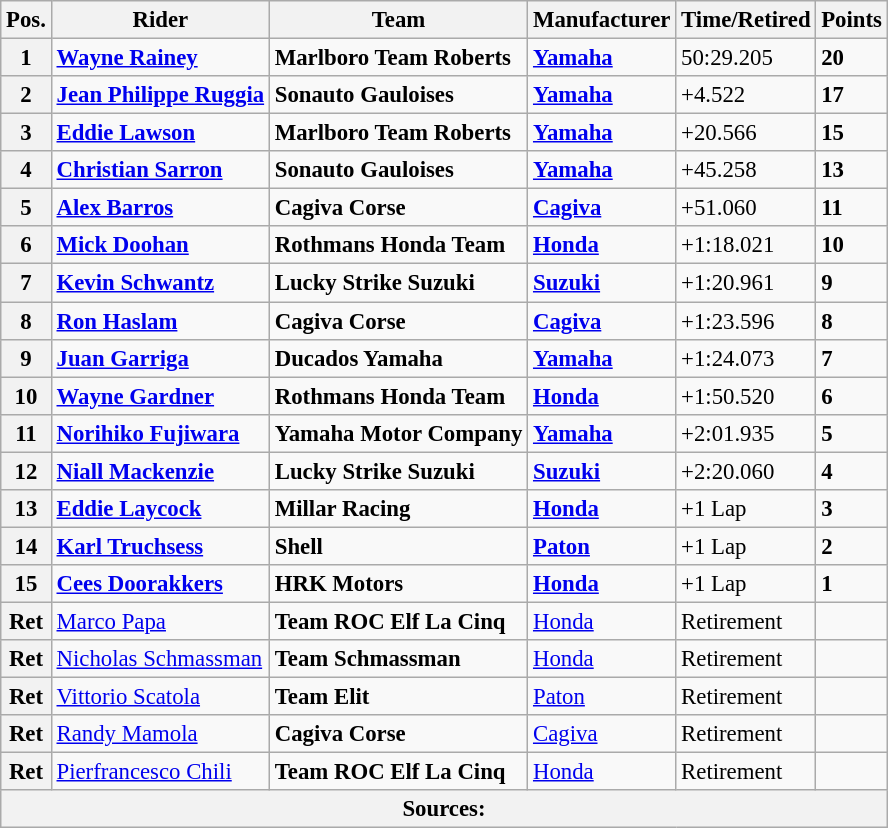<table class="wikitable" style="font-size: 95%;">
<tr>
<th>Pos.</th>
<th>Rider</th>
<th>Team</th>
<th>Manufacturer</th>
<th>Time/Retired</th>
<th>Points</th>
</tr>
<tr>
<th>1</th>
<td> <strong><a href='#'>Wayne Rainey</a></strong></td>
<td><strong>Marlboro Team Roberts</strong></td>
<td><strong><a href='#'>Yamaha</a></strong></td>
<td>50:29.205</td>
<td><strong>20</strong></td>
</tr>
<tr>
<th>2</th>
<td> <strong><a href='#'>Jean Philippe Ruggia</a></strong></td>
<td><strong>Sonauto Gauloises</strong></td>
<td><strong><a href='#'>Yamaha</a></strong></td>
<td>+4.522</td>
<td><strong>17</strong></td>
</tr>
<tr>
<th>3</th>
<td> <strong><a href='#'>Eddie Lawson</a></strong></td>
<td><strong>Marlboro Team Roberts</strong></td>
<td><strong><a href='#'>Yamaha</a></strong></td>
<td>+20.566</td>
<td><strong>15</strong></td>
</tr>
<tr>
<th>4</th>
<td> <strong><a href='#'>Christian Sarron</a></strong></td>
<td><strong>Sonauto Gauloises</strong></td>
<td><strong><a href='#'>Yamaha</a></strong></td>
<td>+45.258</td>
<td><strong>13</strong></td>
</tr>
<tr>
<th>5</th>
<td> <strong><a href='#'>Alex Barros</a></strong></td>
<td><strong>Cagiva Corse</strong></td>
<td><strong><a href='#'>Cagiva</a></strong></td>
<td>+51.060</td>
<td><strong>11</strong></td>
</tr>
<tr>
<th>6</th>
<td> <strong><a href='#'>Mick Doohan</a></strong></td>
<td><strong>Rothmans Honda Team</strong></td>
<td><strong><a href='#'>Honda</a></strong></td>
<td>+1:18.021</td>
<td><strong>10</strong></td>
</tr>
<tr>
<th>7</th>
<td> <strong><a href='#'>Kevin Schwantz</a></strong></td>
<td><strong>Lucky Strike Suzuki</strong></td>
<td><strong><a href='#'>Suzuki</a></strong></td>
<td>+1:20.961</td>
<td><strong>9</strong></td>
</tr>
<tr>
<th>8</th>
<td> <strong><a href='#'>Ron Haslam</a></strong></td>
<td><strong>Cagiva Corse</strong></td>
<td><strong><a href='#'>Cagiva</a></strong></td>
<td>+1:23.596</td>
<td><strong>8</strong></td>
</tr>
<tr>
<th>9</th>
<td> <strong><a href='#'>Juan Garriga</a></strong></td>
<td><strong>Ducados Yamaha</strong></td>
<td><strong><a href='#'>Yamaha</a></strong></td>
<td>+1:24.073</td>
<td><strong>7</strong></td>
</tr>
<tr>
<th>10</th>
<td> <strong><a href='#'>Wayne Gardner</a></strong></td>
<td><strong>Rothmans Honda Team</strong></td>
<td><strong><a href='#'>Honda</a></strong></td>
<td>+1:50.520</td>
<td><strong>6</strong></td>
</tr>
<tr>
<th>11</th>
<td> <strong><a href='#'>Norihiko Fujiwara</a></strong></td>
<td><strong>Yamaha Motor Company</strong></td>
<td><strong><a href='#'>Yamaha</a></strong></td>
<td>+2:01.935</td>
<td><strong>5</strong></td>
</tr>
<tr>
<th>12</th>
<td> <strong><a href='#'>Niall Mackenzie</a></strong></td>
<td><strong>Lucky Strike Suzuki</strong></td>
<td><strong><a href='#'>Suzuki</a></strong></td>
<td>+2:20.060</td>
<td><strong>4</strong></td>
</tr>
<tr>
<th>13</th>
<td> <strong><a href='#'>Eddie Laycock</a></strong></td>
<td><strong>Millar Racing</strong></td>
<td><strong><a href='#'>Honda</a></strong></td>
<td>+1 Lap</td>
<td><strong>3</strong></td>
</tr>
<tr>
<th>14</th>
<td> <strong><a href='#'>Karl Truchsess</a></strong></td>
<td><strong>Shell</strong></td>
<td><strong><a href='#'>Paton</a></strong></td>
<td>+1 Lap</td>
<td><strong>2</strong></td>
</tr>
<tr>
<th>15</th>
<td> <strong><a href='#'>Cees Doorakkers</a></strong></td>
<td><strong>HRK Motors</strong></td>
<td><strong><a href='#'>Honda</a></strong></td>
<td>+1 Lap</td>
<td><strong>1</strong></td>
</tr>
<tr>
<th>Ret</th>
<td> <a href='#'>Marco Papa</a></td>
<td><strong>Team ROC Elf La Cinq</strong></td>
<td><a href='#'>Honda</a></td>
<td>Retirement</td>
<td></td>
</tr>
<tr>
<th>Ret</th>
<td> <a href='#'>Nicholas Schmassman</a></td>
<td><strong>Team Schmassman</strong></td>
<td><a href='#'>Honda</a></td>
<td>Retirement</td>
<td></td>
</tr>
<tr>
<th>Ret</th>
<td> <a href='#'>Vittorio Scatola</a></td>
<td><strong>Team Elit</strong></td>
<td><a href='#'>Paton</a></td>
<td>Retirement</td>
<td></td>
</tr>
<tr>
<th>Ret</th>
<td> <a href='#'>Randy Mamola</a></td>
<td><strong>Cagiva Corse</strong></td>
<td><a href='#'>Cagiva</a></td>
<td>Retirement</td>
<td></td>
</tr>
<tr>
<th>Ret</th>
<td> <a href='#'>Pierfrancesco Chili</a></td>
<td><strong>Team ROC Elf La Cinq</strong></td>
<td><a href='#'>Honda</a></td>
<td>Retirement</td>
<td></td>
</tr>
<tr>
<th colspan=8>Sources:</th>
</tr>
</table>
